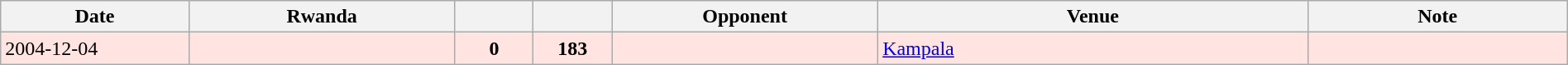<table class="wikitable sortable" style="width:100%">
<tr>
<th style="width:12%">Date</th>
<th style="width:17%">Rwanda</th>
<th style="width:5%"></th>
<th style="width:5%"></th>
<th style="width:17%">Opponent</th>
<th>Venue</th>
<th>Note</th>
</tr>
<tr bgcolor="FFE4E1">
<td>2004-12-04</td>
<td align="right"></td>
<td align="center"><strong>0</strong></td>
<td align="center"><strong>183</strong></td>
<td></td>
<td><a href='#'>Kampala</a></td>
<td></td>
</tr>
</table>
